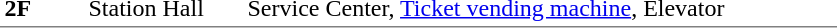<table table border=0 cellspacing=0 cellpadding=3>
<tr>
<td style="border-bottom:solid 1px gray;" width=50 rowspan=10 valign=top><strong>2F</strong></td>
<td style="border-top:solid 0px gray;border-bottom:solid 1px gray;" width=100 valign=top>Station Hall</td>
<td style="border-top:solid 0px gray;border-bottom:solid 1px gray;" width=390 valign=top>Service Center, <a href='#'>Ticket vending machine</a>, Elevator</td>
</tr>
</table>
